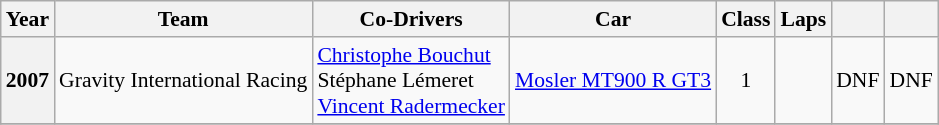<table class="wikitable" style="text-align:center; font-size:90%">
<tr>
<th>Year</th>
<th>Team</th>
<th>Co-Drivers</th>
<th>Car</th>
<th>Class</th>
<th>Laps</th>
<th></th>
<th></th>
</tr>
<tr>
<th>2007</th>
<td align="left" nowrap> Gravity International Racing</td>
<td align="left" nowrap> <a href='#'>Christophe Bouchut</a><br> Stéphane Lémeret<br> <a href='#'>Vincent Radermecker</a></td>
<td align="left" nowrap><a href='#'>Mosler MT900 R GT3</a></td>
<td>1</td>
<td></td>
<td>DNF</td>
<td>DNF</td>
</tr>
<tr>
</tr>
</table>
